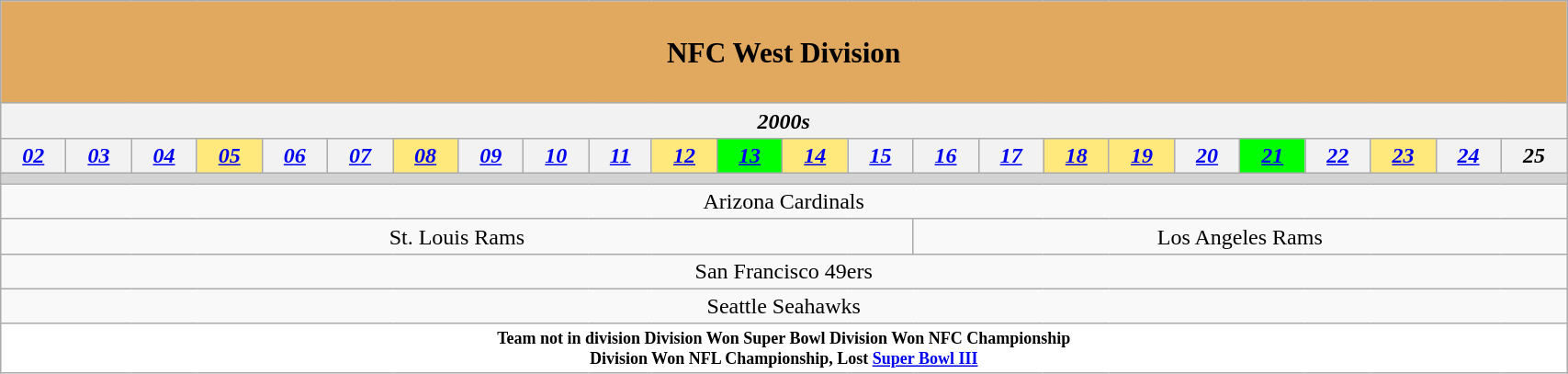<table class="wikitable" style="text-align:center" width=90%>
<tr>
<th colspan="24" style="text-align:center; font-size:130%; background:#E1A95F; height:65px"><span>NFC West Division</span></th>
</tr>
<tr>
<th colspan="24"><em>2000s</em></th>
</tr>
<tr>
<th><em><a href='#'>02</a></em></th>
<th><em><a href='#'>03</a></em></th>
<th><em><a href='#'>04</a></em></th>
<th style="background:#ffe87c;"><em><a href='#'>05</a></em></th>
<th><em><a href='#'>06</a></em></th>
<th><em><a href='#'>07</a></em></th>
<th style="background:#ffe87c;"><em><a href='#'>08</a></em></th>
<th><em><a href='#'>09</a></em></th>
<th><em><a href='#'>10</a></em></th>
<th><em><a href='#'>11</a></em></th>
<th style="background:#ffe87c;"><em><a href='#'>12</a></em></th>
<th style="background:#00ff00;"><em><a href='#'>13</a></em></th>
<th style="background:#ffe87c;"><em><a href='#'>14</a></em></th>
<th><em><a href='#'>15</a></em></th>
<th><em><a href='#'>16</a></em></th>
<th><em><a href='#'>17</a></em></th>
<th style="background:#ffe87c;"><em><a href='#'>18</a></em></th>
<th style="background:#ffe87c;"><em><a href='#'>19</a></em></th>
<th><em><a href='#'>20</a></em></th>
<th style="background:#00ff00;"><em><a href='#'>21</a></em></th>
<th><em><a href='#'>22</a></em></th>
<th style="background:#ffe87c;"><em><a href='#'>23</a></em></th>
<th><em><a href='#'>24</a></em></th>
<th><em>25</em></th>
</tr>
<tr>
<td colspan="24" style="background:lightgrey; height:.5px;"></td>
</tr>
<tr>
<td colspan="24">Arizona Cardinals</td>
</tr>
<tr>
<td colspan="14">St. Louis Rams</td>
<td colspan="10">Los Angeles Rams</td>
</tr>
<tr>
<td colspan="24">San Francisco 49ers</td>
</tr>
<tr>
<td colspan="24">Seattle Seahawks</td>
</tr>
<tr>
<td colspan="24" style="background:#fff; height:15px; font-size:75%;"> <strong>Team not in division  Division Won Super Bowl  Division Won NFC Championship <br>  Division Won NFL Championship, Lost <a href='#'>Super Bowl III</a></strong></td>
</tr>
</table>
